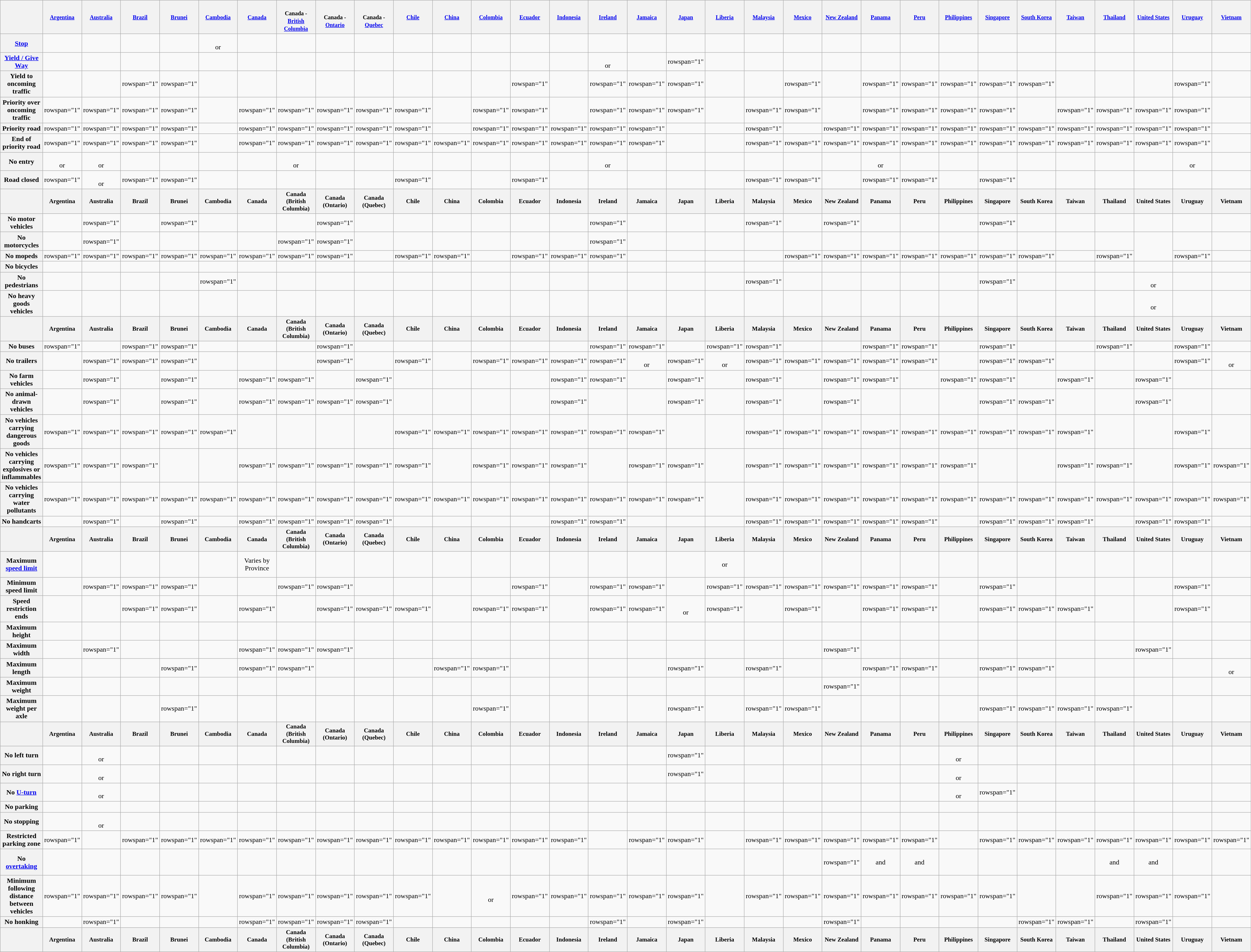<table class="wikitable" style="text-align: center;">
<tr>
<th width="5" scope="col"> </th>
<th> <br><small><a href='#'>Argentina</a><br>  </small></th>
<th> <br><small><a href='#'>Australia</a><br>  </small></th>
<th> <br><small><a href='#'>Brazil</a><br>  </small></th>
<th> <br><small><a href='#'>Brunei</a><br>  </small></th>
<th> <br><small><a href='#'>Cambodia</a><br>  </small></th>
<th> <br><small><a href='#'>Canada</a><br>  </small></th>
<th> <br><small>Canada -<br><a href='#'>British Columbia</a></small></th>
<th> <br><small>Canada -<br><a href='#'>Ontario</a></small></th>
<th> <br><small>Canada -<br><a href='#'>Quebec</a></small></th>
<th> <br><small><a href='#'>Chile</a><br>  </small></th>
<th> <br><small><a href='#'>China</a><br>  </small></th>
<th> <br><small><a href='#'>Colombia</a><br>  </small></th>
<th> <br><small><a href='#'>Ecuador</a><br>  </small></th>
<th> <br><small><a href='#'>Indonesia</a><br>  </small></th>
<th> <br><small><a href='#'>Ireland</a><br>  </small></th>
<th> <br><small><a href='#'>Jamaica</a><br>  </small></th>
<th> <br><small><a href='#'>Japan</a><br>  </small></th>
<th> <br><small><a href='#'>Liberia</a><br>  </small></th>
<th> <br><small><a href='#'>Malaysia</a><br>  </small></th>
<th> <br><small><a href='#'>Mexico</a><br>  </small></th>
<th> <br><small><a href='#'>New Zealand</a><br>  </small></th>
<th> <br><small><a href='#'>Panama</a><br>  </small></th>
<th> <br><small><a href='#'>Peru</a><br>  </small></th>
<th> <br><small><a href='#'>Philippines</a><br>  </small></th>
<th> <br><small><a href='#'>Singapore</a><br>  </small></th>
<th> <br><small><a href='#'>South Korea</a><br>  </small></th>
<th> <br><small><a href='#'>Taiwan</a><br>  </small></th>
<th> <br><small><a href='#'>Thailand</a><br>  </small></th>
<th width="138" scope="col"> <br><small><a href='#'>United States</a><br>  </small></th>
<th> <br><small><a href='#'>Uruguay</a><br>  </small></th>
<th> <br><small><a href='#'>Vietnam</a><br>  </small></th>
</tr>
<tr>
<th><a href='#'>Stop</a></th>
<td></td>
<td></td>
<td></td>
<td></td>
<td><br>or<br></td>
<td></td>
<td></td>
<td></td>
<td></td>
<td></td>
<td></td>
<td></td>
<td></td>
<td></td>
<td></td>
<td></td>
<td></td>
<td></td>
<td></td>
<td></td>
<td></td>
<td></td>
<td></td>
<td></td>
<td></td>
<td></td>
<td></td>
<td></td>
<td></td>
<td></td>
<td></td>
</tr>
<tr>
<th><a href='#'>Yield / Give Way</a></th>
<td></td>
<td></td>
<td></td>
<td></td>
<td></td>
<td></td>
<td></td>
<td></td>
<td></td>
<td></td>
<td></td>
<td></td>
<td></td>
<td></td>
<td><br>or<br></td>
<td></td>
<td>rowspan="1" </td>
<td></td>
<td></td>
<td></td>
<td></td>
<td></td>
<td></td>
<td></td>
<td></td>
<td></td>
<td></td>
<td></td>
<td></td>
<td></td>
<td></td>
</tr>
<tr>
<th>Yield to oncoming traffic</th>
<td></td>
<td><br></td>
<td>rowspan="1" </td>
<td>rowspan="1" </td>
<td></td>
<td></td>
<td></td>
<td></td>
<td></td>
<td></td>
<td></td>
<td></td>
<td>rowspan="1" </td>
<td></td>
<td>rowspan="1" </td>
<td>rowspan="1" </td>
<td>rowspan="1" </td>
<td></td>
<td></td>
<td>rowspan="1" </td>
<td></td>
<td>rowspan="1" </td>
<td>rowspan="1" </td>
<td>rowspan="1" </td>
<td>rowspan="1" </td>
<td>rowspan="1" </td>
<td></td>
<td></td>
<td></td>
<td>rowspan="1" </td>
<td></td>
</tr>
<tr>
<th>Priority over oncoming traffic</th>
<td>rowspan="1" </td>
<td>rowspan="1" </td>
<td>rowspan="1" </td>
<td>rowspan="1" </td>
<td></td>
<td>rowspan="1" </td>
<td>rowspan="1" </td>
<td>rowspan="1" </td>
<td>rowspan="1" </td>
<td>rowspan="1" </td>
<td></td>
<td>rowspan="1" </td>
<td>rowspan="1" </td>
<td></td>
<td>rowspan="1" </td>
<td>rowspan="1" </td>
<td>rowspan="1" </td>
<td></td>
<td>rowspan="1" </td>
<td>rowspan="1" </td>
<td></td>
<td>rowspan="1" </td>
<td>rowspan="1" </td>
<td>rowspan="1" </td>
<td>rowspan="1" </td>
<td></td>
<td>rowspan="1" </td>
<td>rowspan="1" </td>
<td>rowspan="1" </td>
<td>rowspan="1" </td>
<td></td>
</tr>
<tr>
<th>Priority road</th>
<td>rowspan="1" </td>
<td>rowspan="1" </td>
<td>rowspan="1" </td>
<td>rowspan="1" </td>
<td></td>
<td>rowspan="1" </td>
<td>rowspan="1" </td>
<td>rowspan="1" </td>
<td>rowspan="1" </td>
<td>rowspan="1" </td>
<td></td>
<td>rowspan="1" </td>
<td>rowspan="1" </td>
<td>rowspan="1" </td>
<td>rowspan="1" </td>
<td>rowspan="1" </td>
<td></td>
<td></td>
<td>rowspan="1" </td>
<td></td>
<td>rowspan="1" </td>
<td>rowspan="1" </td>
<td>rowspan="1" </td>
<td>rowspan="1" </td>
<td>rowspan="1" </td>
<td>rowspan="1" </td>
<td>rowspan="1" </td>
<td>rowspan="1" </td>
<td>rowspan="1" </td>
<td>rowspan="1" </td>
<td></td>
</tr>
<tr>
<th>End of priority road</th>
<td>rowspan="1" </td>
<td>rowspan="1" </td>
<td>rowspan="1" </td>
<td>rowspan="1" </td>
<td></td>
<td>rowspan="1" </td>
<td>rowspan="1" </td>
<td>rowspan="1" </td>
<td>rowspan="1" </td>
<td>rowspan="1" </td>
<td>rowspan="1" </td>
<td>rowspan="1" </td>
<td>rowspan="1" </td>
<td>rowspan="1" </td>
<td>rowspan="1" </td>
<td>rowspan="1" </td>
<td><br></td>
<td></td>
<td>rowspan="1" </td>
<td>rowspan="1" </td>
<td>rowspan="1" </td>
<td>rowspan="1" </td>
<td>rowspan="1" </td>
<td>rowspan="1" </td>
<td>rowspan="1" </td>
<td>rowspan="1" </td>
<td>rowspan="1" </td>
<td>rowspan="1" </td>
<td>rowspan="1" </td>
<td>rowspan="1" </td>
<td></td>
</tr>
<tr>
<th>No entry</th>
<td><br>or<br></td>
<td><br>or<br></td>
<td></td>
<td></td>
<td></td>
<td></td>
<td><br>or<br></td>
<td></td>
<td></td>
<td></td>
<td></td>
<td></td>
<td></td>
<td></td>
<td><br>or<br></td>
<td></td>
<td></td>
<td><br></td>
<td></td>
<td></td>
<td></td>
<td><br>or<br></td>
<td></td>
<td></td>
<td></td>
<td></td>
<td></td>
<td></td>
<td></td>
<td><br>or<br></td>
<td></td>
</tr>
<tr>
<th>Road closed<br></th>
<td>rowspan="1" </td>
<td><br>or<br></td>
<td>rowspan="1" </td>
<td>rowspan="1" </td>
<td></td>
<td></td>
<td></td>
<td></td>
<td></td>
<td>rowspan="1" </td>
<td></td>
<td></td>
<td>rowspan="1" </td>
<td></td>
<td></td>
<td></td>
<td></td>
<td></td>
<td>rowspan="1" </td>
<td>rowspan="1" </td>
<td></td>
<td>rowspan="1" </td>
<td>rowspan="1" </td>
<td></td>
<td>rowspan="1" </td>
<td></td>
<td></td>
<td></td>
<td></td>
<td></td>
<td></td>
</tr>
<tr style="font-size: 88%;">
<th></th>
<th>Argentina</th>
<th>Australia</th>
<th>Brazil</th>
<th>Brunei</th>
<th>Cambodia</th>
<th>Canada</th>
<th>Canada<br>(British Columbia)</th>
<th>Canada<br>(Ontario)</th>
<th>Canada<br>(Quebec)</th>
<th>Chile</th>
<th>China</th>
<th>Colombia</th>
<th>Ecuador</th>
<th>Indonesia</th>
<th>Ireland</th>
<th>Jamaica</th>
<th>Japan</th>
<th>Liberia</th>
<th>Malaysia</th>
<th>Mexico</th>
<th>New Zealand</th>
<th>Panama</th>
<th>Peru</th>
<th>Philippines</th>
<th>Singapore</th>
<th>South Korea</th>
<th>Taiwan</th>
<th>Thailand</th>
<th>United States</th>
<th>Uruguay</th>
<th>Vietnam</th>
</tr>
<tr>
<th>No motor vehicles</th>
<td></td>
<td>rowspan="1" </td>
<td></td>
<td>rowspan="1" </td>
<td></td>
<td></td>
<td></td>
<td>rowspan="1" </td>
<td></td>
<td></td>
<td></td>
<td></td>
<td></td>
<td></td>
<td>rowspan="1" </td>
<td></td>
<td></td>
<td></td>
<td>rowspan="1" </td>
<td></td>
<td>rowspan="1" </td>
<td></td>
<td></td>
<td></td>
<td>rowspan="1" </td>
<td></td>
<td></td>
<td></td>
<td></td>
<td></td>
<td></td>
</tr>
<tr>
<th>No motorcycles</th>
<td></td>
<td>rowspan="1" </td>
<td></td>
<td></td>
<td></td>
<td></td>
<td>rowspan="1" </td>
<td>rowspan="1" </td>
<td></td>
<td></td>
<td></td>
<td></td>
<td></td>
<td></td>
<td>rowspan="1" </td>
<td></td>
<td></td>
<td></td>
<td></td>
<td></td>
<td></td>
<td></td>
<td></td>
<td></td>
<td></td>
<td></td>
<td></td>
<td></td>
<td rowspan="2"></td>
<td></td>
<td></td>
</tr>
<tr>
<th>No mopeds</th>
<td>rowspan="1" </td>
<td>rowspan="1" </td>
<td>rowspan="1" </td>
<td>rowspan="1" </td>
<td>rowspan="1" </td>
<td>rowspan="1" </td>
<td>rowspan="1" </td>
<td>rowspan="1" </td>
<td></td>
<td>rowspan="1" </td>
<td>rowspan="1" </td>
<td></td>
<td>rowspan="1" </td>
<td>rowspan="1" </td>
<td>rowspan="1" </td>
<td></td>
<td></td>
<td></td>
<td></td>
<td>rowspan="1" </td>
<td>rowspan="1" </td>
<td>rowspan="1" </td>
<td>rowspan="1" </td>
<td>rowspan="1" </td>
<td>rowspan="1" </td>
<td>rowspan="1" </td>
<td></td>
<td>rowspan="1" </td>
<td>rowspan="1" </td>
<td></td>
</tr>
<tr>
<th>No bicycles</th>
<td></td>
<td></td>
<td></td>
<td></td>
<td></td>
<td></td>
<td></td>
<td></td>
<td></td>
<td></td>
<td></td>
<td></td>
<td></td>
<td></td>
<td></td>
<td></td>
<td></td>
<td></td>
<td></td>
<td></td>
<td></td>
<td></td>
<td></td>
<td></td>
<td></td>
<td></td>
<td></td>
<td></td>
<td></td>
<td></td>
<td></td>
</tr>
<tr>
<th>No pedestrians</th>
<td></td>
<td></td>
<td></td>
<td></td>
<td>rowspan="1" </td>
<td></td>
<td></td>
<td></td>
<td></td>
<td></td>
<td></td>
<td></td>
<td></td>
<td></td>
<td></td>
<td></td>
<td></td>
<td></td>
<td>rowspan="1" </td>
<td></td>
<td></td>
<td></td>
<td></td>
<td></td>
<td>rowspan="1" </td>
<td></td>
<td></td>
<td></td>
<td><br>or<br></td>
<td></td>
<td></td>
</tr>
<tr>
<th>No heavy goods vehicles</th>
<td></td>
<td></td>
<td></td>
<td></td>
<td></td>
<td></td>
<td></td>
<td></td>
<td></td>
<td></td>
<td></td>
<td></td>
<td></td>
<td></td>
<td></td>
<td></td>
<td></td>
<td></td>
<td></td>
<td></td>
<td></td>
<td></td>
<td></td>
<td></td>
<td></td>
<td></td>
<td></td>
<td></td>
<td><br>or<br></td>
<td></td>
<td></td>
</tr>
<tr style="font-size: 88%;"\>
<th></th>
<th>Argentina</th>
<th>Australia</th>
<th>Brazil</th>
<th>Brunei</th>
<th>Cambodia</th>
<th>Canada</th>
<th>Canada<br>(British Columbia)</th>
<th>Canada<br>(Ontario)</th>
<th>Canada<br>(Quebec)</th>
<th>Chile</th>
<th>China</th>
<th>Colombia</th>
<th>Ecuador</th>
<th>Indonesia</th>
<th>Ireland</th>
<th>Jamaica</th>
<th>Japan</th>
<th>Liberia</th>
<th>Malaysia</th>
<th>Mexico</th>
<th>New Zealand</th>
<th>Panama</th>
<th>Peru</th>
<th>Philippines</th>
<th>Singapore</th>
<th>South Korea</th>
<th>Taiwan</th>
<th>Thailand</th>
<th>United States</th>
<th>Uruguay</th>
<th>Vietnam</th>
</tr>
<tr>
<th>No buses</th>
<td>rowspan="1" </td>
<td></td>
<td>rowspan="1" </td>
<td>rowspan="1" </td>
<td></td>
<td></td>
<td></td>
<td>rowspan="1" </td>
<td></td>
<td></td>
<td></td>
<td></td>
<td></td>
<td></td>
<td>rowspan="1" </td>
<td>rowspan="1" </td>
<td></td>
<td>rowspan="1" </td>
<td>rowspan="1" </td>
<td></td>
<td></td>
<td>rowspan="1" </td>
<td>rowspan="1" </td>
<td></td>
<td>rowspan="1" </td>
<td></td>
<td></td>
<td>rowspan="1" </td>
<td></td>
<td>rowspan="1" </td>
<td></td>
</tr>
<tr>
<th>No trailers</th>
<td></td>
<td>rowspan="1" </td>
<td>rowspan="1" </td>
<td>rowspan="1" </td>
<td></td>
<td></td>
<td></td>
<td>rowspan="1" </td>
<td></td>
<td>rowspan="1" </td>
<td></td>
<td>rowspan="1" </td>
<td>rowspan="1" </td>
<td>rowspan="1" </td>
<td>rowspan="1" </td>
<td><br>or<br></td>
<td>rowspan="1" </td>
<td><br>or<br></td>
<td>rowspan="1" </td>
<td>rowspan="1" </td>
<td>rowspan="1" </td>
<td>rowspan="1" </td>
<td>rowspan="1" </td>
<td></td>
<td>rowspan="1" </td>
<td>rowspan="1" </td>
<td></td>
<td></td>
<td></td>
<td>rowspan="1" </td>
<td><br>or<br></td>
</tr>
<tr>
<th>No farm vehicles</th>
<td></td>
<td>rowspan="1" </td>
<td></td>
<td>rowspan="1" </td>
<td></td>
<td>rowspan="1" </td>
<td>rowspan="1" </td>
<td></td>
<td>rowspan="1" </td>
<td></td>
<td></td>
<td></td>
<td></td>
<td>rowspan="1" </td>
<td>rowspan="1" </td>
<td></td>
<td>rowspan="1" </td>
<td></td>
<td>rowspan="1" </td>
<td></td>
<td>rowspan="1" </td>
<td>rowspan="1" </td>
<td></td>
<td>rowspan="1" </td>
<td>rowspan="1" </td>
<td></td>
<td>rowspan="1" </td>
<td></td>
<td>rowspan="1" </td>
<td></td>
<td></td>
</tr>
<tr>
<th>No animal-drawn vehicles</th>
<td></td>
<td>rowspan="1" </td>
<td></td>
<td>rowspan="1" </td>
<td></td>
<td>rowspan="1" </td>
<td>rowspan="1" </td>
<td>rowspan="1" </td>
<td>rowspan="1" </td>
<td></td>
<td></td>
<td></td>
<td></td>
<td>rowspan="1" </td>
<td></td>
<td></td>
<td>rowspan="1" </td>
<td></td>
<td>rowspan="1" </td>
<td></td>
<td>rowspan="1" </td>
<td></td>
<td></td>
<td></td>
<td>rowspan="1" </td>
<td>rowspan="1" </td>
<td></td>
<td></td>
<td>rowspan="1" </td>
<td></td>
<td></td>
</tr>
<tr>
<th>No vehicles carrying dangerous goods</th>
<td>rowspan="1" </td>
<td>rowspan="1" </td>
<td>rowspan="1" </td>
<td>rowspan="1" </td>
<td>rowspan="1" </td>
<td></td>
<td></td>
<td></td>
<td></td>
<td>rowspan="1" </td>
<td>rowspan="1" </td>
<td>rowspan="1" </td>
<td>rowspan="1" </td>
<td>rowspan="1" </td>
<td>rowspan="1" </td>
<td>rowspan="1" </td>
<td></td>
<td></td>
<td>rowspan="1" </td>
<td>rowspan="1" </td>
<td>rowspan="1" </td>
<td>rowspan="1" </td>
<td>rowspan="1" </td>
<td>rowspan="1" </td>
<td>rowspan="1" </td>
<td>rowspan="1" </td>
<td>rowspan="1" </td>
<td></td>
<td></td>
<td>rowspan="1" </td>
<td></td>
</tr>
<tr>
<th>No vehicles carrying explosives or inflammables</th>
<td>rowspan="1" </td>
<td>rowspan="1" </td>
<td>rowspan="1" </td>
<td></td>
<td></td>
<td>rowspan="1" </td>
<td>rowspan="1" </td>
<td>rowspan="1" </td>
<td>rowspan="1" </td>
<td>rowspan="1" </td>
<td></td>
<td>rowspan="1" </td>
<td>rowspan="1" </td>
<td>rowspan="1" </td>
<td></td>
<td>rowspan="1" </td>
<td>rowspan="1" </td>
<td></td>
<td>rowspan="1" </td>
<td>rowspan="1" </td>
<td>rowspan="1" </td>
<td>rowspan="1" </td>
<td>rowspan="1" </td>
<td>rowspan="1" </td>
<td></td>
<td></td>
<td>rowspan="1" </td>
<td>rowspan="1" </td>
<td></td>
<td>rowspan="1" </td>
<td>rowspan="1" </td>
</tr>
<tr>
<th>No vehicles carrying water pollutants</th>
<td>rowspan="1" </td>
<td>rowspan="1" </td>
<td>rowspan="1" </td>
<td>rowspan="1" </td>
<td>rowspan="1" </td>
<td>rowspan="1" </td>
<td>rowspan="1" </td>
<td>rowspan="1" </td>
<td>rowspan="1" </td>
<td>rowspan="1" </td>
<td>rowspan="1" </td>
<td>rowspan="1" </td>
<td>rowspan="1" </td>
<td>rowspan="1" </td>
<td>rowspan="1" </td>
<td>rowspan="1" </td>
<td>rowspan="1" </td>
<td></td>
<td>rowspan="1" </td>
<td>rowspan="1" </td>
<td>rowspan="1" </td>
<td>rowspan="1" </td>
<td>rowspan="1" </td>
<td>rowspan="1" </td>
<td>rowspan="1" </td>
<td>rowspan="1" </td>
<td>rowspan="1" </td>
<td>rowspan="1" </td>
<td>rowspan="1" </td>
<td>rowspan="1" </td>
<td>rowspan="1" </td>
</tr>
<tr>
<th>No handcarts</th>
<td></td>
<td>rowspan="1" </td>
<td></td>
<td>rowspan="1" </td>
<td></td>
<td>rowspan="1" </td>
<td>rowspan="1" </td>
<td>rowspan="1" </td>
<td>rowspan="1" </td>
<td></td>
<td></td>
<td></td>
<td></td>
<td>rowspan="1" </td>
<td>rowspan="1" </td>
<td></td>
<td></td>
<td></td>
<td>rowspan="1" </td>
<td>rowspan="1" </td>
<td>rowspan="1" </td>
<td>rowspan="1" </td>
<td>rowspan="1" </td>
<td></td>
<td>rowspan="1" </td>
<td>rowspan="1" </td>
<td>rowspan="1" </td>
<td></td>
<td>rowspan="1" </td>
<td>rowspan="1" </td>
<td></td>
</tr>
<tr style="font-size: 88%;">
<th></th>
<th>Argentina</th>
<th>Australia</th>
<th>Brazil</th>
<th>Brunei</th>
<th>Cambodia</th>
<th>Canada</th>
<th>Canada<br>(British Columbia)</th>
<th>Canada<br>(Ontario)</th>
<th>Canada<br>(Quebec)</th>
<th>Chile</th>
<th>China</th>
<th>Colombia</th>
<th>Ecuador</th>
<th>Indonesia</th>
<th>Ireland</th>
<th>Jamaica</th>
<th>Japan</th>
<th>Liberia</th>
<th>Malaysia</th>
<th>Mexico</th>
<th>New Zealand</th>
<th>Panama</th>
<th>Peru</th>
<th>Philippines</th>
<th>Singapore</th>
<th>South Korea</th>
<th>Taiwan</th>
<th>Thailand</th>
<th>United States</th>
<th>Uruguay</th>
<th>Vietnam</th>
</tr>
<tr>
<th>Maximum <a href='#'>speed limit</a></th>
<td></td>
<td></td>
<td></td>
<td></td>
<td></td>
<td>Varies by Province</td>
<td></td>
<td></td>
<td></td>
<td></td>
<td></td>
<td></td>
<td></td>
<td></td>
<td></td>
<td></td>
<td></td>
<td><br>or<br><br></td>
<td></td>
<td></td>
<td></td>
<td></td>
<td></td>
<td></td>
<td></td>
<td></td>
<td></td>
<td></td>
<td></td>
<td></td>
<td></td>
</tr>
<tr>
<th>Minimum speed limit</th>
<td></td>
<td>rowspan="1" </td>
<td>rowspan="1" <br></td>
<td>rowspan="1" </td>
<td></td>
<td></td>
<td>rowspan="1" </td>
<td>rowspan="1" </td>
<td></td>
<td></td>
<td></td>
<td></td>
<td>rowspan="1" </td>
<td></td>
<td>rowspan="1" </td>
<td>rowspan="1" </td>
<td></td>
<td>rowspan="1" </td>
<td>rowspan="1" </td>
<td>rowspan="1" </td>
<td>rowspan="1" </td>
<td>rowspan="1" </td>
<td>rowspan="1" </td>
<td></td>
<td>rowspan="1" </td>
<td></td>
<td></td>
<td></td>
<td></td>
<td>rowspan="1" </td>
<td></td>
</tr>
<tr>
<th>Speed restriction ends</th>
<td></td>
<td></td>
<td>rowspan="1" </td>
<td>rowspan="1" </td>
<td></td>
<td>rowspan="1" </td>
<td></td>
<td>rowspan="1" </td>
<td>rowspan="1" </td>
<td>rowspan="1" </td>
<td></td>
<td>rowspan="1" </td>
<td>rowspan="1" </td>
<td></td>
<td>rowspan="1" </td>
<td>rowspan="1" </td>
<td><br>or<br></td>
<td>rowspan="1" </td>
<td></td>
<td>rowspan="1" </td>
<td></td>
<td>rowspan="1" </td>
<td>rowspan="1" </td>
<td></td>
<td>rowspan="1" </td>
<td>rowspan="1" </td>
<td>rowspan="1" </td>
<td></td>
<td><br></td>
<td>rowspan="1" </td>
<td></td>
</tr>
<tr>
<th>Maximum height</th>
<td></td>
<td></td>
<td></td>
<td></td>
<td></td>
<td></td>
<td></td>
<td></td>
<td></td>
<td></td>
<td></td>
<td></td>
<td></td>
<td></td>
<td></td>
<td></td>
<td></td>
<td></td>
<td></td>
<td></td>
<td></td>
<td></td>
<td></td>
<td></td>
<td></td>
<td></td>
<td></td>
<td></td>
<td></td>
<td></td>
<td></td>
</tr>
<tr>
<th>Maximum width</th>
<td></td>
<td>rowspan="1" </td>
<td></td>
<td></td>
<td></td>
<td>rowspan="1" </td>
<td>rowspan="1" </td>
<td>rowspan="1" </td>
<td></td>
<td></td>
<td></td>
<td></td>
<td></td>
<td></td>
<td></td>
<td></td>
<td></td>
<td></td>
<td></td>
<td></td>
<td>rowspan="1" </td>
<td></td>
<td></td>
<td></td>
<td></td>
<td></td>
<td></td>
<td></td>
<td>rowspan="1" </td>
<td></td>
<td></td>
</tr>
<tr>
<th>Maximum length</th>
<td></td>
<td></td>
<td></td>
<td>rowspan="1" </td>
<td></td>
<td>rowspan="1" </td>
<td>rowspan="1" </td>
<td></td>
<td></td>
<td></td>
<td>rowspan="1" </td>
<td>rowspan="1" </td>
<td></td>
<td></td>
<td></td>
<td></td>
<td>rowspan="1" </td>
<td></td>
<td>rowspan="1" </td>
<td></td>
<td></td>
<td>rowspan="1" </td>
<td>rowspan="1" </td>
<td></td>
<td>rowspan="1" </td>
<td>rowspan="1" </td>
<td></td>
<td></td>
<td></td>
<td></td>
<td><br>or<br></td>
</tr>
<tr>
<th>Maximum weight</th>
<td></td>
<td></td>
<td></td>
<td></td>
<td></td>
<td></td>
<td></td>
<td></td>
<td></td>
<td></td>
<td></td>
<td></td>
<td></td>
<td></td>
<td></td>
<td></td>
<td></td>
<td></td>
<td></td>
<td></td>
<td>rowspan="1" </td>
<td></td>
<td></td>
<td></td>
<td></td>
<td></td>
<td></td>
<td></td>
<td></td>
<td></td>
<td></td>
</tr>
<tr>
<th>Maximum weight per axle</th>
<td></td>
<td></td>
<td></td>
<td>rowspan="1" </td>
<td></td>
<td></td>
<td></td>
<td></td>
<td></td>
<td></td>
<td></td>
<td>rowspan="1" </td>
<td></td>
<td></td>
<td></td>
<td></td>
<td>rowspan="1" </td>
<td></td>
<td>rowspan="1" </td>
<td>rowspan="1" </td>
<td></td>
<td></td>
<td></td>
<td></td>
<td>rowspan="1" </td>
<td>rowspan="1" </td>
<td>rowspan="1" </td>
<td>rowspan="1" </td>
<td></td>
<td></td>
<td></td>
</tr>
<tr style="font-size: 88%;">
<th></th>
<th>Argentina</th>
<th>Australia</th>
<th>Brazil</th>
<th>Brunei</th>
<th>Cambodia</th>
<th>Canada</th>
<th>Canada<br>(British Columbia)</th>
<th>Canada<br>(Ontario)</th>
<th>Canada<br>(Quebec)</th>
<th>Chile</th>
<th>China</th>
<th>Colombia</th>
<th>Ecuador</th>
<th>Indonesia</th>
<th>Ireland</th>
<th>Jamaica</th>
<th>Japan</th>
<th>Liberia</th>
<th>Malaysia</th>
<th>Mexico</th>
<th>New Zealand</th>
<th>Panama</th>
<th>Peru</th>
<th>Philippines</th>
<th>Singapore</th>
<th>South Korea</th>
<th>Taiwan</th>
<th>Thailand</th>
<th>United States</th>
<th>Uruguay</th>
<th>Vietnam</th>
</tr>
<tr>
<th>No left turn</th>
<td></td>
<td><br>or<br></td>
<td></td>
<td></td>
<td></td>
<td></td>
<td></td>
<td></td>
<td></td>
<td></td>
<td></td>
<td></td>
<td></td>
<td></td>
<td></td>
<td></td>
<td>rowspan="1" <br></td>
<td></td>
<td></td>
<td></td>
<td></td>
<td></td>
<td></td>
<td><br>or<br></td>
<td></td>
<td></td>
<td></td>
<td></td>
<td></td>
<td></td>
<td></td>
</tr>
<tr>
<th>No right turn</th>
<td></td>
<td><br>or<br></td>
<td></td>
<td></td>
<td></td>
<td></td>
<td></td>
<td></td>
<td></td>
<td></td>
<td></td>
<td></td>
<td></td>
<td></td>
<td></td>
<td></td>
<td>rowspan="1" <br></td>
<td></td>
<td></td>
<td></td>
<td></td>
<td></td>
<td></td>
<td><br>or<br></td>
<td></td>
<td></td>
<td></td>
<td></td>
<td></td>
<td></td>
<td></td>
</tr>
<tr>
<th>No <a href='#'>U-turn</a></th>
<td></td>
<td><br>or<br></td>
<td></td>
<td></td>
<td></td>
<td></td>
<td></td>
<td></td>
<td></td>
<td></td>
<td></td>
<td></td>
<td></td>
<td></td>
<td></td>
<td></td>
<td></td>
<td><br></td>
<td></td>
<td></td>
<td></td>
<td></td>
<td></td>
<td><br>or<br></td>
<td>rowspan="1" </td>
<td></td>
<td></td>
<td></td>
<td></td>
<td></td>
<td></td>
</tr>
<tr>
<th>No parking</th>
<td></td>
<td></td>
<td></td>
<td></td>
<td></td>
<td></td>
<td></td>
<td></td>
<td></td>
<td></td>
<td></td>
<td></td>
<td></td>
<td></td>
<td></td>
<td></td>
<td></td>
<td></td>
<td></td>
<td></td>
<td></td>
<td></td>
<td></td>
<td></td>
<td></td>
<td></td>
<td></td>
<td></td>
<td></td>
<td></td>
<td></td>
</tr>
<tr>
<th>No stopping</th>
<td></td>
<td><br>or<br></td>
<td></td>
<td></td>
<td></td>
<td></td>
<td></td>
<td></td>
<td></td>
<td></td>
<td></td>
<td></td>
<td></td>
<td></td>
<td></td>
<td></td>
<td></td>
<td></td>
<td></td>
<td></td>
<td></td>
<td></td>
<td></td>
<td></td>
<td></td>
<td></td>
<td></td>
<td></td>
<td></td>
<td></td>
<td></td>
</tr>
<tr>
<th>Restricted parking zone</th>
<td>rowspan="1" </td>
<td></td>
<td>rowspan="1" </td>
<td>rowspan="1" </td>
<td>rowspan="1" </td>
<td>rowspan="1" </td>
<td>rowspan="1" </td>
<td>rowspan="1" </td>
<td>rowspan="1" </td>
<td>rowspan="1" </td>
<td>rowspan="1" </td>
<td>rowspan="1" </td>
<td>rowspan="1" </td>
<td>rowspan="1" </td>
<td></td>
<td>rowspan="1" </td>
<td>rowspan="1" </td>
<td></td>
<td>rowspan="1" </td>
<td>rowspan="1" </td>
<td>rowspan="1" </td>
<td>rowspan="1" </td>
<td>rowspan="1" </td>
<td></td>
<td>rowspan="1" </td>
<td>rowspan="1" </td>
<td>rowspan="1" </td>
<td>rowspan="1" </td>
<td>rowspan="1" </td>
<td>rowspan="1" </td>
<td>rowspan="1" </td>
</tr>
<tr>
<th>No <a href='#'>overtaking</a><br></th>
<td></td>
<td></td>
<td></td>
<td></td>
<td></td>
<td></td>
<td></td>
<td></td>
<td></td>
<td></td>
<td></td>
<td></td>
<td></td>
<td></td>
<td></td>
<td></td>
<td></td>
<td></td>
<td></td>
<td></td>
<td>rowspan="1" </td>
<td><br>and<br><br></td>
<td><br>and<br><br></td>
<td></td>
<td></td>
<td></td>
<td></td>
<td><br>and<br><br></td>
<td><br>and<br><br></td>
<td></td>
<td></td>
</tr>
<tr>
<th>Minimum following distance between vehicles</th>
<td>rowspan="1" </td>
<td>rowspan="1" </td>
<td>rowspan="1" </td>
<td>rowspan="1" </td>
<td></td>
<td>rowspan="1" </td>
<td>rowspan="1" </td>
<td>rowspan="1" </td>
<td>rowspan="1" </td>
<td>rowspan="1" </td>
<td><br></td>
<td><br>or<br></td>
<td>rowspan="1" </td>
<td>rowspan="1" </td>
<td>rowspan="1" </td>
<td>rowspan="1" </td>
<td>rowspan="1" </td>
<td></td>
<td>rowspan="1" </td>
<td>rowspan="1" </td>
<td>rowspan="1" </td>
<td>rowspan="1" </td>
<td>rowspan="1" </td>
<td>rowspan="1" </td>
<td>rowspan="1" </td>
<td></td>
<td></td>
<td>rowspan="1" </td>
<td>rowspan="1" </td>
<td>rowspan="1" </td>
<td></td>
</tr>
<tr>
<th>No honking</th>
<td></td>
<td>rowspan="1" </td>
<td></td>
<td></td>
<td></td>
<td>rowspan="1" </td>
<td>rowspan="1" </td>
<td>rowspan="1" </td>
<td>rowspan="1" </td>
<td></td>
<td></td>
<td></td>
<td></td>
<td></td>
<td>rowspan="1" </td>
<td></td>
<td>rowspan="1" </td>
<td></td>
<td></td>
<td></td>
<td>rowspan="1" </td>
<td></td>
<td></td>
<td></td>
<td></td>
<td>rowspan="1" </td>
<td>rowspan="1" </td>
<td></td>
<td>rowspan="1" </td>
<td></td>
<td></td>
</tr>
<tr style="font-size: 88%;">
<th></th>
<th>Argentina</th>
<th>Australia</th>
<th>Brazil</th>
<th>Brunei</th>
<th>Cambodia</th>
<th>Canada</th>
<th>Canada<br>(British Columbia)</th>
<th>Canada<br>(Ontario)</th>
<th>Canada<br>(Quebec)</th>
<th>Chile</th>
<th>China</th>
<th>Colombia</th>
<th>Ecuador</th>
<th>Indonesia</th>
<th>Ireland</th>
<th>Jamaica</th>
<th>Japan</th>
<th>Liberia</th>
<th>Malaysia</th>
<th>Mexico</th>
<th>New Zealand</th>
<th>Panama</th>
<th>Peru</th>
<th>Philippines</th>
<th>Singapore</th>
<th>South Korea</th>
<th>Taiwan</th>
<th>Thailand</th>
<th>United States</th>
<th>Uruguay</th>
<th>Vietnam</th>
</tr>
</table>
